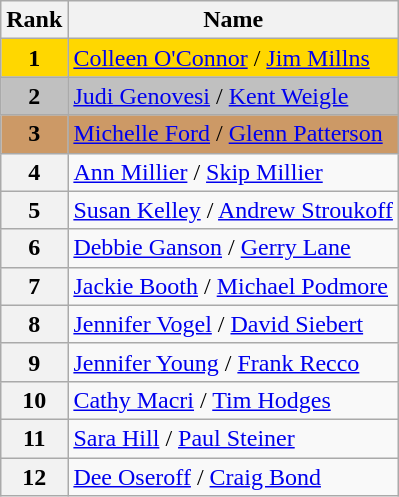<table class="wikitable">
<tr>
<th>Rank</th>
<th>Name</th>
</tr>
<tr bgcolor="gold">
<td align="center"><strong>1</strong></td>
<td><a href='#'>Colleen O'Connor</a> / <a href='#'>Jim Millns</a></td>
</tr>
<tr bgcolor="silver">
<td align="center"><strong>2</strong></td>
<td><a href='#'>Judi Genovesi</a> / <a href='#'>Kent Weigle</a></td>
</tr>
<tr bgcolor="cc9966">
<td align="center"><strong>3</strong></td>
<td><a href='#'>Michelle Ford</a> / <a href='#'>Glenn Patterson</a></td>
</tr>
<tr>
<th>4</th>
<td><a href='#'>Ann Millier</a> / <a href='#'>Skip Millier</a></td>
</tr>
<tr>
<th>5</th>
<td><a href='#'>Susan Kelley</a> / <a href='#'>Andrew Stroukoff</a></td>
</tr>
<tr>
<th>6</th>
<td><a href='#'>Debbie Ganson</a> / <a href='#'>Gerry Lane</a></td>
</tr>
<tr>
<th>7</th>
<td><a href='#'>Jackie Booth</a> / <a href='#'>Michael Podmore</a></td>
</tr>
<tr>
<th>8</th>
<td><a href='#'>Jennifer Vogel</a> / <a href='#'>David Siebert</a></td>
</tr>
<tr>
<th>9</th>
<td><a href='#'>Jennifer Young</a> / <a href='#'>Frank Recco</a></td>
</tr>
<tr>
<th>10</th>
<td><a href='#'>Cathy Macri</a> / <a href='#'>Tim Hodges</a></td>
</tr>
<tr>
<th>11</th>
<td><a href='#'>Sara Hill</a> / <a href='#'>Paul Steiner</a></td>
</tr>
<tr>
<th>12</th>
<td><a href='#'>Dee Oseroff</a> / <a href='#'>Craig Bond</a></td>
</tr>
</table>
